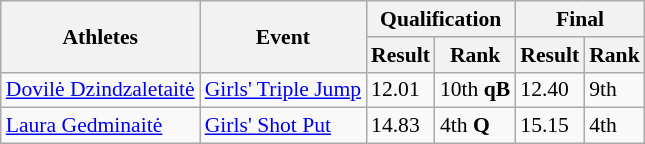<table class="wikitable" border="1" style="font-size:90%">
<tr>
<th rowspan=2>Athletes</th>
<th rowspan=2>Event</th>
<th colspan=2>Qualification</th>
<th colspan=2>Final</th>
</tr>
<tr>
<th>Result</th>
<th>Rank</th>
<th>Result</th>
<th>Rank</th>
</tr>
<tr>
<td><a href='#'>Dovilė Dzindzaletaitė</a></td>
<td><a href='#'>Girls' Triple Jump</a></td>
<td>12.01</td>
<td>10th <strong>qB</strong></td>
<td>12.40</td>
<td>9th</td>
</tr>
<tr>
<td><a href='#'>Laura Gedminaitė</a></td>
<td><a href='#'>Girls' Shot Put</a></td>
<td>14.83</td>
<td>4th <strong>Q</strong></td>
<td>15.15</td>
<td>4th</td>
</tr>
</table>
